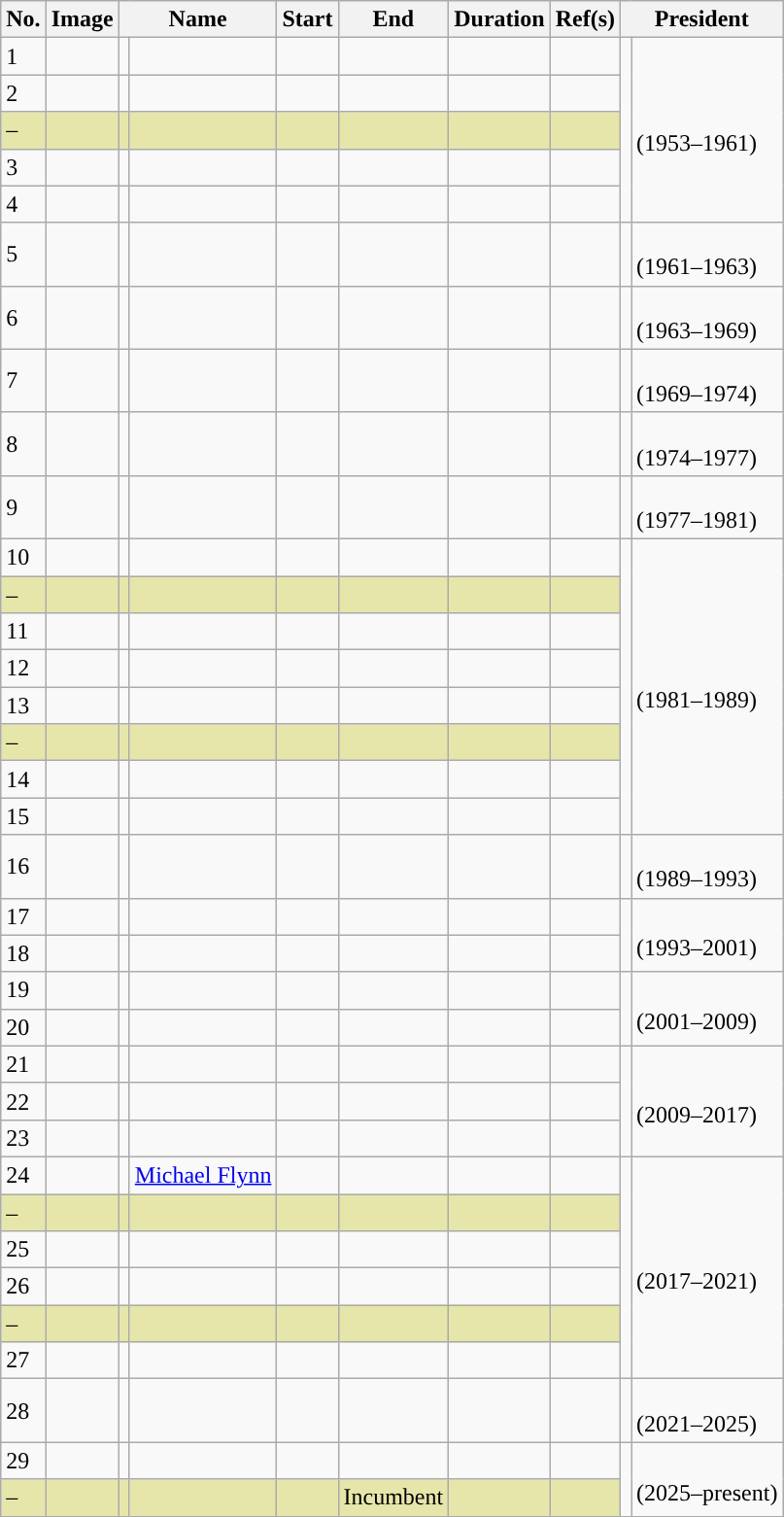<table class="wikitable sortable">
<tr>
<th>No.</th>
<th class="unsortable">Image</th>
<th colspan=2>Name</th>
<th>Start</th>
<th>End</th>
<th>Duration</th>
<th class="unsortable">Ref(s)</th>
<th colspan=2>President</th>
</tr>
<tr>
<td>1</td>
<td></td>
<td style="background: "></td>
<td></td>
<td></td>
<td></td>
<td></td>
<td></td>
<td rowspan=5 style="background: "></td>
<td rowspan=5><br>(1953–1961)</td>
</tr>
<tr>
<td>2</td>
<td></td>
<td style="background: "></td>
<td></td>
<td></td>
<td></td>
<td></td>
<td></td>
</tr>
<tr bgcolor=#E6E6AA>
<td>–</td>
<td></td>
<td style="background: "></td>
<td><br></td>
<td></td>
<td></td>
<td></td>
<td></td>
</tr>
<tr>
<td>3</td>
<td></td>
<td style="background: "></td>
<td></td>
<td></td>
<td></td>
<td></td>
<td></td>
</tr>
<tr>
<td>4</td>
<td></td>
<td style="background: "></td>
<td></td>
<td></td>
<td></td>
<td></td>
<td></td>
</tr>
<tr>
<td rowspan=2>5</td>
<td rowspan=2></td>
<td rowspan=2 style="background: "></td>
<td rowspan=2></td>
<td rowspan=2></td>
<td rowspan=2></td>
<td rowspan=2></td>
<td rowspan=2></td>
<td style="background: "></td>
<td><br>(1961–1963)</td>
</tr>
<tr>
<td rowspan=2 style="background: "></td>
<td rowspan=2><br>(1963–1969)</td>
</tr>
<tr>
<td>6</td>
<td></td>
<td style="background: "></td>
<td></td>
<td></td>
<td></td>
<td></td>
<td></td>
</tr>
<tr>
<td rowspan=2>7</td>
<td rowspan=2></td>
<td rowspan=2 style="background: "></td>
<td rowspan=2></td>
<td rowspan=2></td>
<td rowspan=2></td>
<td rowspan=2></td>
<td rowspan=2></td>
<td style="background: "></td>
<td><br>(1969–1974)</td>
</tr>
<tr>
<td rowspan=2 style="background: "></td>
<td rowspan=2><br>(1974–1977)</td>
</tr>
<tr>
<td>8</td>
<td></td>
<td style="background: "></td>
<td></td>
<td></td>
<td></td>
<td></td>
<td></td>
</tr>
<tr>
<td>9</td>
<td></td>
<td style="background: "></td>
<td></td>
<td></td>
<td></td>
<td></td>
<td></td>
<td style="background: "></td>
<td><br>(1977–1981)</td>
</tr>
<tr>
<td>10</td>
<td></td>
<td style="background: "></td>
<td></td>
<td></td>
<td></td>
<td></td>
<td></td>
<td rowspan=8 style="background: "></td>
<td rowspan=8><br>(1981–1989)</td>
</tr>
<tr bgcolor=#E6E6AA>
<td>–</td>
<td></td>
<td style="background: "></td>
<td><br></td>
<td></td>
<td></td>
<td></td>
<td></td>
</tr>
<tr>
<td>11</td>
<td></td>
<td style="background: "></td>
<td></td>
<td></td>
<td></td>
<td></td>
<td></td>
</tr>
<tr>
<td>12</td>
<td></td>
<td style="background: "></td>
<td></td>
<td></td>
<td></td>
<td></td>
<td></td>
</tr>
<tr>
<td>13</td>
<td></td>
<td style="background: "></td>
<td></td>
<td></td>
<td></td>
<td></td>
<td></td>
</tr>
<tr bgcolor=#E6E6AA>
<td>–</td>
<td></td>
<td style="background: "></td>
<td><br></td>
<td></td>
<td></td>
<td></td>
<td></td>
</tr>
<tr>
<td>14</td>
<td></td>
<td style="background: "></td>
<td></td>
<td></td>
<td></td>
<td></td>
<td></td>
</tr>
<tr>
<td>15</td>
<td></td>
<td style="background: "></td>
<td></td>
<td></td>
<td></td>
<td></td>
<td></td>
</tr>
<tr>
<td>16</td>
<td></td>
<td style="background: "></td>
<td></td>
<td></td>
<td></td>
<td></td>
<td></td>
<td style="background: "></td>
<td><br>(1989–1993)</td>
</tr>
<tr>
<td>17</td>
<td></td>
<td style="background: "></td>
<td></td>
<td></td>
<td></td>
<td></td>
<td></td>
<td rowspan=2 style="background: "></td>
<td rowspan=2><br>(1993–2001)</td>
</tr>
<tr>
<td>18</td>
<td></td>
<td style="background: "></td>
<td></td>
<td></td>
<td></td>
<td></td>
<td></td>
</tr>
<tr>
<td>19</td>
<td></td>
<td style="background: "></td>
<td></td>
<td></td>
<td></td>
<td></td>
<td></td>
<td rowspan=2 style="background: "></td>
<td rowspan=2><br>(2001–2009)</td>
</tr>
<tr>
<td>20</td>
<td></td>
<td style="background: "></td>
<td></td>
<td></td>
<td></td>
<td></td>
<td></td>
</tr>
<tr>
<td>21</td>
<td></td>
<td style="background: "></td>
<td></td>
<td></td>
<td></td>
<td></td>
<td></td>
<td rowspan=3 style="background: "></td>
<td rowspan=3><br>(2009–2017)</td>
</tr>
<tr>
<td>22</td>
<td></td>
<td style="background: "></td>
<td></td>
<td></td>
<td></td>
<td></td>
<td></td>
</tr>
<tr>
<td>23</td>
<td></td>
<td style="background: "></td>
<td></td>
<td></td>
<td></td>
<td></td>
<td></td>
</tr>
<tr>
<td>24</td>
<td></td>
<td style="background: "></td>
<td><a href='#'>Michael Flynn</a></td>
<td></td>
<td></td>
<td></td>
<td></td>
<td rowspan=6 style="background: "></td>
<td rowspan=6><br>(2017–2021)</td>
</tr>
<tr bgcolor=#E6E6AA>
<td>–</td>
<td></td>
<td style="background: "></td>
<td><br></td>
<td></td>
<td></td>
<td></td>
<td></td>
</tr>
<tr>
<td>25</td>
<td></td>
<td style="background: "></td>
<td></td>
<td></td>
<td></td>
<td></td>
<td></td>
</tr>
<tr>
<td>26</td>
<td></td>
<td style="background: "></td>
<td></td>
<td></td>
<td></td>
<td></td>
<td></td>
</tr>
<tr bgcolor=#E6E6AA>
<td>–</td>
<td></td>
<td style="background: "></td>
<td><br></td>
<td></td>
<td></td>
<td></td>
<td></td>
</tr>
<tr>
<td>27</td>
<td></td>
<td style="background: "></td>
<td></td>
<td></td>
<td></td>
<td></td>
<td></td>
</tr>
<tr>
<td>28</td>
<td></td>
<td style="background: "></td>
<td></td>
<td></td>
<td></td>
<td></td>
<td></td>
<td style="background: "></td>
<td><br>(2021–2025)</td>
</tr>
<tr>
<td>29</td>
<td></td>
<td style="background: "></td>
<td></td>
<td></td>
<td></td>
<td></td>
<td></td>
<td rowspan=2 style="background: "></td>
<td rowspan=2><br>(2025–present)</td>
</tr>
<tr bgcolor=#E6E6AA>
<td>–</td>
<td></td>
<td style="background: "></td>
<td><br></td>
<td></td>
<td>Incumbent</td>
<td></td>
<td></td>
</tr>
</table>
